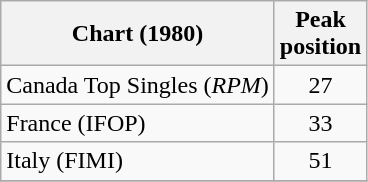<table class="wikitable">
<tr>
<th style="text-align:center;">Chart (1980)</th>
<th style="text-align:center;">Peak<br>position</th>
</tr>
<tr>
<td>Canada Top Singles (<em>RPM</em>)</td>
<td style="text-align:center;">27</td>
</tr>
<tr>
<td>France (IFOP)</td>
<td style="text-align:center;">33</td>
</tr>
<tr>
<td>Italy (FIMI)</td>
<td style="text-align:center;">51</td>
</tr>
<tr>
</tr>
</table>
